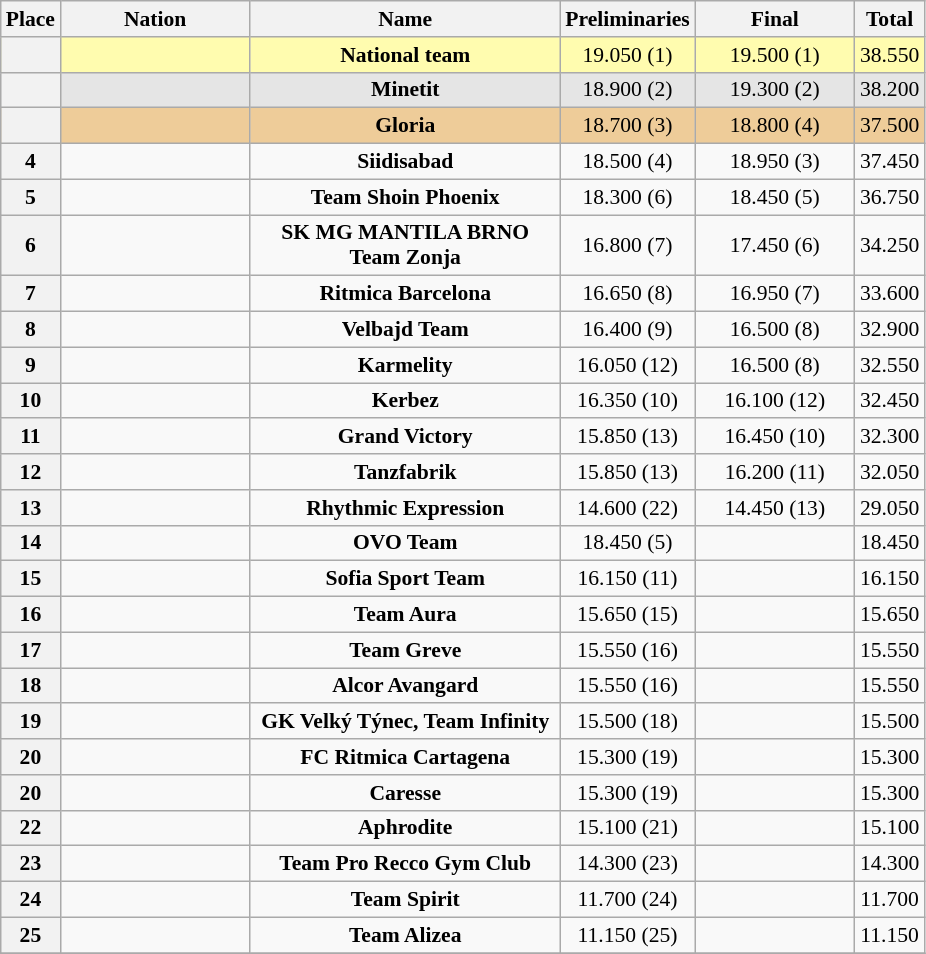<table class="wikitable sortable" style="text-align:center; font-size:90%">
<tr>
<th scope="col" style="width:20px;">Place</th>
<th ! scope="col" style="width:120px;">Nation</th>
<th ! scope="col" style="width:200px;">Name</th>
<th ! scope="col" style="width:60px;">Preliminaries</th>
<th ! scope="col" style="width:100px;">Final</th>
<th ! scope=col>Total</th>
</tr>
<tr bgcolor=fffcaf>
<th scope=row></th>
<td align=left></td>
<td><strong>National team</strong></td>
<td>19.050 (1)</td>
<td>19.500 (1)</td>
<td>38.550</td>
</tr>
<tr bgcolor=e5e5e5>
<th scope=row></th>
<td align=left></td>
<td><strong>Minetit</strong></td>
<td>18.900 (2)</td>
<td>19.300 (2)</td>
<td>38.200</td>
</tr>
<tr bgcolor=eecc99>
<th scope=row></th>
<td align=left></td>
<td><strong>Gloria</strong></td>
<td>18.700 (3)</td>
<td>18.800 (4)</td>
<td>37.500</td>
</tr>
<tr>
<th scope=row>4</th>
<td align=left></td>
<td><strong>Siidisabad</strong></td>
<td>18.500 (4)</td>
<td>18.950 (3)</td>
<td>37.450</td>
</tr>
<tr>
<th scope=row>5</th>
<td align=left></td>
<td><strong>Team Shoin Phoenix</strong></td>
<td>18.300 (6)</td>
<td>18.450 (5)</td>
<td>36.750</td>
</tr>
<tr>
<th scope=row>6</th>
<td align=left></td>
<td><strong>SK MG MANTILA BRNO Team Zonja</strong></td>
<td>16.800 (7)</td>
<td>17.450 (6)</td>
<td>34.250</td>
</tr>
<tr>
<th scope=row>7</th>
<td align=left></td>
<td><strong>Ritmica Barcelona</strong></td>
<td>16.650 (8)</td>
<td>16.950 (7)</td>
<td>33.600</td>
</tr>
<tr>
<th scope=row>8</th>
<td align=left></td>
<td><strong>Velbajd Team</strong></td>
<td>16.400 (9)</td>
<td>16.500 (8)</td>
<td>32.900</td>
</tr>
<tr>
<th scope=row>9</th>
<td align=left></td>
<td><strong>Karmelity</strong></td>
<td>16.050 (12)</td>
<td>16.500 (8)</td>
<td>32.550</td>
</tr>
<tr>
<th scope=row>10</th>
<td align=left></td>
<td><strong>Kerbez</strong></td>
<td>16.350 (10)</td>
<td>16.100 (12)</td>
<td>32.450</td>
</tr>
<tr>
<th scope=row>11</th>
<td align=left></td>
<td><strong>Grand Victory</strong></td>
<td>15.850 (13)</td>
<td>16.450 (10)</td>
<td>32.300</td>
</tr>
<tr>
<th scope=row>12</th>
<td align=left></td>
<td><strong>Tanzfabrik</strong></td>
<td>15.850 (13)</td>
<td>16.200 (11)</td>
<td>32.050</td>
</tr>
<tr>
<th scope=row>13</th>
<td align=left></td>
<td><strong>Rhythmic Expression</strong></td>
<td>14.600 (22)</td>
<td>14.450 (13)</td>
<td>29.050</td>
</tr>
<tr>
<th scope=row>14</th>
<td align=left></td>
<td><strong>OVO Team</strong></td>
<td>18.450 (5)</td>
<td></td>
<td>18.450</td>
</tr>
<tr>
<th scope=row>15</th>
<td align=left></td>
<td><strong>Sofia Sport Team</strong></td>
<td>16.150 (11)</td>
<td></td>
<td>16.150</td>
</tr>
<tr>
<th scope=row>16</th>
<td align=left></td>
<td><strong>Team Aura</strong></td>
<td>15.650 (15)</td>
<td></td>
<td>15.650</td>
</tr>
<tr>
<th scope=row>17</th>
<td align=left></td>
<td><strong>Team Greve</strong></td>
<td>15.550 (16)</td>
<td></td>
<td>15.550</td>
</tr>
<tr>
<th scope=row>18</th>
<td align=left></td>
<td><strong>Alcor Avangard</strong></td>
<td>15.550 (16)</td>
<td></td>
<td>15.550</td>
</tr>
<tr>
<th scope=row>19</th>
<td align=left></td>
<td><strong>GK Velký Týnec, Team Infinity</strong></td>
<td>15.500 (18)</td>
<td></td>
<td>15.500</td>
</tr>
<tr>
<th scope=row>20</th>
<td align=left></td>
<td><strong>FC Ritmica Cartagena</strong></td>
<td>15.300 (19)</td>
<td></td>
<td>15.300</td>
</tr>
<tr>
<th scope=row>20</th>
<td align=left></td>
<td><strong>Caresse</strong></td>
<td>15.300 (19)</td>
<td></td>
<td>15.300</td>
</tr>
<tr>
<th scope=row>22</th>
<td align=left></td>
<td><strong>Aphrodite</strong></td>
<td>15.100 (21)</td>
<td></td>
<td>15.100</td>
</tr>
<tr>
<th scope=row>23</th>
<td align=left></td>
<td><strong>Team Pro Recco Gym Club</strong></td>
<td>14.300 (23)</td>
<td></td>
<td>14.300</td>
</tr>
<tr>
<th scope=row>24</th>
<td align=left></td>
<td><strong>Team Spirit</strong></td>
<td>11.700 (24)</td>
<td></td>
<td>11.700</td>
</tr>
<tr>
<th scope=row>25</th>
<td align=left></td>
<td><strong>Team Alizea</strong></td>
<td>11.150 (25)</td>
<td></td>
<td>11.150</td>
</tr>
<tr>
</tr>
</table>
